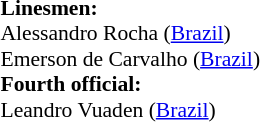<table width=100% style="font-size: 90%">
<tr>
<td><br>
<br>
<br><strong>Linesmen:</strong>
<br>Alessandro Rocha (<a href='#'>Brazil</a>)
<br>Emerson de Carvalho (<a href='#'>Brazil</a>)
<br><strong>Fourth official:</strong>
<br>Leandro Vuaden (<a href='#'>Brazil</a>)</td>
</tr>
</table>
